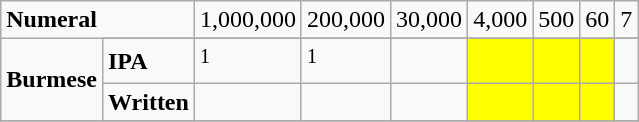<table class="wikitable">
<tr>
<td colspan="2"><strong>Numeral</strong></td>
<td>1,000,000</td>
<td>200,000</td>
<td>30,000</td>
<td>4,000</td>
<td>500</td>
<td>60</td>
<td>7</td>
</tr>
<tr>
<td rowspan="3"><strong>Burmese</strong></td>
</tr>
<tr>
<td><strong>IPA</strong></td>
<td><sup>1</sup></td>
<td><sup>1</sup></td>
<td></td>
<td style="background:yellow"></td>
<td style="background:yellow"></td>
<td style="background:yellow"></td>
<td></td>
</tr>
<tr>
<td><strong>Written</strong></td>
<td></td>
<td></td>
<td></td>
<td style="background:yellow"></td>
<td style="background:yellow"></td>
<td style="background:yellow"></td>
<td></td>
</tr>
<tr>
</tr>
</table>
